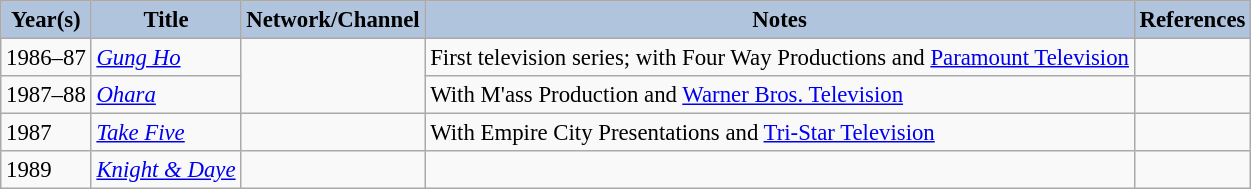<table class="wikitable" style="font-size:95%;">
<tr style="text-align:left;">
<th style="background:#B0C4DE;">Year(s)</th>
<th style="background:#B0C4DE;">Title</th>
<th style="background:#B0C4DE;">Network/Channel</th>
<th style="background:#B0C4DE;">Notes</th>
<th style="background:#B0C4DE;">References</th>
</tr>
<tr>
<td>1986–87</td>
<td><em><a href='#'>Gung Ho</a></em></td>
<td rowspan="2"></td>
<td>First television series; with Four Way Productions and <a href='#'>Paramount Television</a></td>
<td></td>
</tr>
<tr>
<td>1987–88</td>
<td><em><a href='#'>Ohara</a></em></td>
<td>With M'ass Production and <a href='#'>Warner Bros. Television</a></td>
<td></td>
</tr>
<tr>
<td>1987</td>
<td><em><a href='#'>Take Five</a></em></td>
<td></td>
<td>With Empire City Presentations and <a href='#'>Tri-Star Television</a></td>
<td></td>
</tr>
<tr>
<td>1989</td>
<td><em><a href='#'>Knight & Daye</a></em></td>
<td></td>
<td></td>
<td></td>
</tr>
</table>
